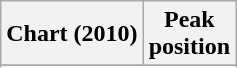<table class="wikitable sortable">
<tr>
<th>Chart (2010)</th>
<th>Peak<br>position</th>
</tr>
<tr>
</tr>
<tr>
</tr>
<tr>
</tr>
<tr>
</tr>
</table>
